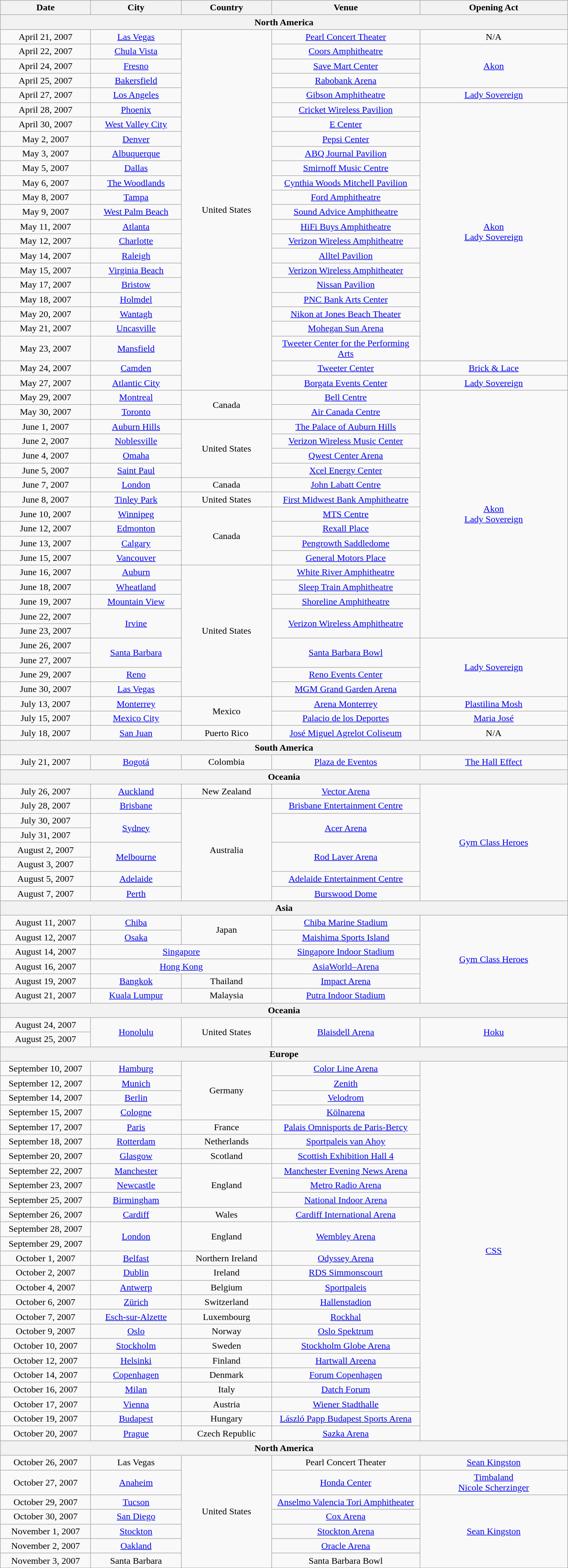<table class="wikitable" style="text-align:center;">
<tr>
<th style="width:150px;">Date</th>
<th style="width:150px;">City</th>
<th style="width:150px;">Country</th>
<th style="width:250px;">Venue</th>
<th style="width:250px;">Opening Act</th>
</tr>
<tr>
<th colspan="5">North America</th>
</tr>
<tr>
<td>April 21, 2007</td>
<td><a href='#'>Las Vegas</a></td>
<td rowspan="24">United States</td>
<td><a href='#'>Pearl Concert Theater</a></td>
<td>N/A</td>
</tr>
<tr>
<td>April 22, 2007</td>
<td><a href='#'>Chula Vista</a></td>
<td><a href='#'>Coors Amphitheatre</a></td>
<td rowspan="3"><a href='#'>Akon</a></td>
</tr>
<tr>
<td>April 24, 2007</td>
<td><a href='#'>Fresno</a></td>
<td><a href='#'>Save Mart Center</a></td>
</tr>
<tr>
<td>April 25, 2007</td>
<td><a href='#'>Bakersfield</a></td>
<td><a href='#'>Rabobank Arena</a></td>
</tr>
<tr>
<td>April 27, 2007</td>
<td><a href='#'>Los Angeles</a></td>
<td><a href='#'>Gibson Amphitheatre</a></td>
<td><a href='#'>Lady Sovereign</a></td>
</tr>
<tr>
<td>April 28, 2007</td>
<td><a href='#'>Phoenix</a></td>
<td><a href='#'>Cricket Wireless Pavilion</a></td>
<td rowspan="17"><a href='#'>Akon</a><br><a href='#'>Lady Sovereign</a></td>
</tr>
<tr>
<td>April 30, 2007</td>
<td><a href='#'>West Valley City</a></td>
<td><a href='#'>E Center</a></td>
</tr>
<tr>
<td>May 2, 2007</td>
<td><a href='#'>Denver</a></td>
<td><a href='#'>Pepsi Center</a></td>
</tr>
<tr>
<td>May 3, 2007</td>
<td><a href='#'>Albuquerque</a></td>
<td><a href='#'>ABQ Journal Pavilion</a></td>
</tr>
<tr>
<td>May 5, 2007</td>
<td><a href='#'>Dallas</a></td>
<td><a href='#'>Smirnoff Music Centre</a></td>
</tr>
<tr>
<td>May 6, 2007</td>
<td><a href='#'>The Woodlands</a></td>
<td><a href='#'>Cynthia Woods Mitchell Pavilion</a></td>
</tr>
<tr>
<td>May 8, 2007</td>
<td><a href='#'>Tampa</a></td>
<td><a href='#'>Ford Amphitheatre</a></td>
</tr>
<tr>
<td>May 9, 2007</td>
<td><a href='#'>West Palm Beach</a></td>
<td><a href='#'>Sound Advice Amphitheatre</a></td>
</tr>
<tr>
<td>May 11, 2007</td>
<td><a href='#'>Atlanta</a></td>
<td><a href='#'>HiFi Buys Amphitheatre</a></td>
</tr>
<tr>
<td>May 12, 2007</td>
<td><a href='#'>Charlotte</a></td>
<td><a href='#'>Verizon Wireless Amphitheatre</a></td>
</tr>
<tr>
<td>May 14, 2007</td>
<td><a href='#'>Raleigh</a></td>
<td><a href='#'>Alltel Pavilion</a></td>
</tr>
<tr>
<td>May 15, 2007</td>
<td><a href='#'>Virginia Beach</a></td>
<td><a href='#'>Verizon Wireless Amphitheater</a></td>
</tr>
<tr>
<td>May 17, 2007</td>
<td><a href='#'>Bristow</a></td>
<td><a href='#'>Nissan Pavilion</a></td>
</tr>
<tr>
<td>May 18, 2007</td>
<td><a href='#'>Holmdel</a></td>
<td><a href='#'>PNC Bank Arts Center</a></td>
</tr>
<tr>
<td>May 20, 2007</td>
<td><a href='#'>Wantagh</a></td>
<td><a href='#'>Nikon at Jones Beach Theater</a></td>
</tr>
<tr>
<td>May 21, 2007</td>
<td><a href='#'>Uncasville</a></td>
<td><a href='#'>Mohegan Sun Arena</a></td>
</tr>
<tr>
<td>May 23, 2007</td>
<td><a href='#'>Mansfield</a></td>
<td><a href='#'>Tweeter Center for the Performing Arts</a></td>
</tr>
<tr>
<td>May 24, 2007</td>
<td><a href='#'>Camden</a></td>
<td><a href='#'>Tweeter Center</a></td>
<td><a href='#'>Brick & Lace</a></td>
</tr>
<tr>
<td>May 27, 2007</td>
<td><a href='#'>Atlantic City</a></td>
<td><a href='#'>Borgata Events Center</a></td>
<td><a href='#'>Lady Sovereign</a></td>
</tr>
<tr>
<td>May 29, 2007</td>
<td><a href='#'>Montreal</a></td>
<td rowspan="2">Canada</td>
<td><a href='#'>Bell Centre</a></td>
<td rowspan="17"><a href='#'>Akon</a><br><a href='#'>Lady Sovereign</a></td>
</tr>
<tr>
<td>May 30, 2007</td>
<td><a href='#'>Toronto</a></td>
<td><a href='#'>Air Canada Centre</a></td>
</tr>
<tr>
<td>June 1, 2007</td>
<td><a href='#'>Auburn Hills</a></td>
<td rowspan="4">United States</td>
<td><a href='#'>The Palace of Auburn Hills</a></td>
</tr>
<tr>
<td>June 2, 2007</td>
<td><a href='#'>Noblesville</a></td>
<td><a href='#'>Verizon Wireless Music Center</a></td>
</tr>
<tr>
<td>June 4, 2007</td>
<td><a href='#'>Omaha</a></td>
<td><a href='#'>Qwest Center Arena</a></td>
</tr>
<tr>
<td>June 5, 2007</td>
<td><a href='#'>Saint Paul</a></td>
<td><a href='#'>Xcel Energy Center</a></td>
</tr>
<tr>
<td>June 7, 2007</td>
<td><a href='#'>London</a></td>
<td>Canada</td>
<td><a href='#'>John Labatt Centre</a></td>
</tr>
<tr>
<td>June 8, 2007</td>
<td><a href='#'>Tinley Park</a></td>
<td>United States</td>
<td><a href='#'>First Midwest Bank Amphitheatre</a></td>
</tr>
<tr>
<td>June 10, 2007</td>
<td><a href='#'>Winnipeg</a></td>
<td rowspan="4">Canada</td>
<td><a href='#'>MTS Centre</a></td>
</tr>
<tr>
<td>June 12, 2007</td>
<td><a href='#'>Edmonton</a></td>
<td><a href='#'>Rexall Place</a></td>
</tr>
<tr>
<td>June 13, 2007</td>
<td><a href='#'>Calgary</a></td>
<td><a href='#'>Pengrowth Saddledome</a></td>
</tr>
<tr>
<td>June 15, 2007</td>
<td><a href='#'>Vancouver</a></td>
<td><a href='#'>General Motors Place</a></td>
</tr>
<tr>
<td>June 16, 2007</td>
<td><a href='#'>Auburn</a></td>
<td rowspan="9">United States</td>
<td><a href='#'>White River Amphitheatre</a></td>
</tr>
<tr>
<td>June 18, 2007</td>
<td><a href='#'>Wheatland</a></td>
<td><a href='#'>Sleep Train Amphitheatre</a></td>
</tr>
<tr>
<td>June 19, 2007</td>
<td><a href='#'>Mountain View</a></td>
<td><a href='#'>Shoreline Amphitheatre</a></td>
</tr>
<tr>
<td>June 22, 2007</td>
<td rowspan="2"><a href='#'>Irvine</a></td>
<td rowspan="2"><a href='#'>Verizon Wireless Amphitheatre</a></td>
</tr>
<tr>
<td>June 23, 2007</td>
</tr>
<tr>
<td>June 26, 2007</td>
<td rowspan="2"><a href='#'>Santa Barbara</a></td>
<td rowspan="2"><a href='#'>Santa Barbara Bowl</a></td>
<td rowspan="4"><a href='#'>Lady Sovereign</a></td>
</tr>
<tr>
<td>June 27, 2007</td>
</tr>
<tr>
<td>June 29, 2007</td>
<td><a href='#'>Reno</a></td>
<td><a href='#'>Reno Events Center</a></td>
</tr>
<tr>
<td>June 30, 2007</td>
<td><a href='#'>Las Vegas</a></td>
<td><a href='#'>MGM Grand Garden Arena</a></td>
</tr>
<tr>
<td>July 13, 2007</td>
<td><a href='#'>Monterrey</a></td>
<td rowspan="2">Mexico</td>
<td><a href='#'>Arena Monterrey</a></td>
<td><a href='#'>Plastilina Mosh</a></td>
</tr>
<tr>
<td>July 15, 2007</td>
<td><a href='#'>Mexico City</a></td>
<td><a href='#'>Palacio de los Deportes</a></td>
<td><a href='#'>Maria José</a></td>
</tr>
<tr>
<td>July 18, 2007</td>
<td><a href='#'>San Juan</a></td>
<td>Puerto Rico</td>
<td><a href='#'>José Miguel Agrelot Coliseum</a></td>
<td>N/A</td>
</tr>
<tr>
<th colspan="5">South America</th>
</tr>
<tr>
<td>July 21, 2007</td>
<td><a href='#'>Bogotá</a></td>
<td>Colombia</td>
<td><a href='#'>Plaza de Eventos</a></td>
<td><a href='#'>The Hall Effect</a></td>
</tr>
<tr>
<th colspan="5">Oceania</th>
</tr>
<tr>
<td>July 26, 2007</td>
<td><a href='#'>Auckland</a></td>
<td>New Zealand</td>
<td><a href='#'>Vector Arena</a></td>
<td rowspan="8"><a href='#'>Gym Class Heroes</a></td>
</tr>
<tr>
<td>July 28, 2007</td>
<td><a href='#'>Brisbane</a></td>
<td rowspan="7">Australia</td>
<td><a href='#'>Brisbane Entertainment Centre</a></td>
</tr>
<tr>
<td>July 30, 2007</td>
<td rowspan="2"><a href='#'>Sydney</a></td>
<td rowspan="2"><a href='#'>Acer Arena</a></td>
</tr>
<tr>
<td>July 31, 2007</td>
</tr>
<tr>
<td>August 2, 2007</td>
<td rowspan="2"><a href='#'>Melbourne</a></td>
<td rowspan="2"><a href='#'>Rod Laver Arena</a></td>
</tr>
<tr>
<td>August 3, 2007</td>
</tr>
<tr>
<td>August 5, 2007</td>
<td><a href='#'>Adelaide</a></td>
<td><a href='#'>Adelaide Entertainment Centre</a></td>
</tr>
<tr>
<td>August 7, 2007</td>
<td><a href='#'>Perth</a></td>
<td><a href='#'>Burswood Dome</a></td>
</tr>
<tr>
<th colspan="5">Asia</th>
</tr>
<tr>
<td>August 11, 2007</td>
<td><a href='#'>Chiba</a></td>
<td rowspan="2">Japan</td>
<td><a href='#'>Chiba Marine Stadium</a></td>
<td rowspan="6"><a href='#'>Gym Class Heroes</a></td>
</tr>
<tr>
<td>August 12, 2007</td>
<td><a href='#'>Osaka</a></td>
<td><a href='#'>Maishima Sports Island</a></td>
</tr>
<tr>
<td>August 14, 2007</td>
<td colspan="2"><a href='#'>Singapore</a></td>
<td><a href='#'>Singapore Indoor Stadium</a></td>
</tr>
<tr>
<td>August 16, 2007</td>
<td colspan="2"><a href='#'>Hong Kong</a></td>
<td><a href='#'>AsiaWorld–Arena</a></td>
</tr>
<tr>
<td>August 19, 2007</td>
<td><a href='#'>Bangkok</a></td>
<td>Thailand</td>
<td><a href='#'>Impact Arena</a></td>
</tr>
<tr>
<td>August 21, 2007</td>
<td><a href='#'>Kuala Lumpur</a></td>
<td>Malaysia</td>
<td><a href='#'>Putra Indoor Stadium</a></td>
</tr>
<tr>
<th colspan="5">Oceania</th>
</tr>
<tr>
<td>August 24, 2007</td>
<td rowspan="2"><a href='#'>Honolulu</a></td>
<td rowspan="2">United States</td>
<td rowspan="2"><a href='#'>Blaisdell Arena</a></td>
<td rowspan="2"><a href='#'>Hoku</a></td>
</tr>
<tr>
<td>August 25, 2007</td>
</tr>
<tr>
<th colspan="5">Europe</th>
</tr>
<tr>
<td>September 10, 2007</td>
<td><a href='#'>Hamburg</a></td>
<td rowspan="4">Germany</td>
<td><a href='#'>Color Line Arena</a></td>
<td rowspan="26"><a href='#'>CSS</a></td>
</tr>
<tr>
<td>September 12, 2007</td>
<td><a href='#'>Munich</a></td>
<td><a href='#'>Zenith</a></td>
</tr>
<tr>
<td>September 14, 2007</td>
<td><a href='#'>Berlin</a></td>
<td><a href='#'>Velodrom</a></td>
</tr>
<tr>
<td>September 15, 2007</td>
<td><a href='#'>Cologne</a></td>
<td><a href='#'>Kölnarena</a></td>
</tr>
<tr>
<td>September 17, 2007</td>
<td><a href='#'>Paris</a></td>
<td>France</td>
<td><a href='#'>Palais Omnisports de Paris-Bercy</a></td>
</tr>
<tr>
<td>September 18, 2007</td>
<td><a href='#'>Rotterdam</a></td>
<td>Netherlands</td>
<td><a href='#'>Sportpaleis van Ahoy</a></td>
</tr>
<tr>
<td>September 20, 2007</td>
<td><a href='#'>Glasgow</a></td>
<td>Scotland</td>
<td><a href='#'>Scottish Exhibition Hall 4</a></td>
</tr>
<tr>
<td>September 22, 2007</td>
<td><a href='#'>Manchester</a></td>
<td rowspan="3">England</td>
<td><a href='#'>Manchester Evening News Arena</a></td>
</tr>
<tr>
<td>September 23, 2007</td>
<td><a href='#'>Newcastle</a></td>
<td><a href='#'>Metro Radio Arena</a></td>
</tr>
<tr>
<td>September 25, 2007</td>
<td><a href='#'>Birmingham</a></td>
<td><a href='#'>National Indoor Arena</a></td>
</tr>
<tr>
<td>September 26, 2007</td>
<td><a href='#'>Cardiff</a></td>
<td>Wales</td>
<td><a href='#'>Cardiff International Arena</a></td>
</tr>
<tr>
<td>September 28, 2007</td>
<td rowspan="2"><a href='#'>London</a></td>
<td rowspan="2">England</td>
<td rowspan="2"><a href='#'>Wembley Arena</a></td>
</tr>
<tr>
<td>September 29, 2007</td>
</tr>
<tr>
<td>October 1, 2007</td>
<td><a href='#'>Belfast</a></td>
<td>Northern Ireland</td>
<td><a href='#'>Odyssey Arena</a></td>
</tr>
<tr>
<td>October 2, 2007</td>
<td><a href='#'>Dublin</a></td>
<td>Ireland</td>
<td><a href='#'>RDS Simmonscourt</a></td>
</tr>
<tr>
<td>October 4, 2007</td>
<td><a href='#'>Antwerp</a></td>
<td>Belgium</td>
<td><a href='#'>Sportpaleis</a></td>
</tr>
<tr>
<td>October 6, 2007</td>
<td><a href='#'>Zürich</a></td>
<td>Switzerland</td>
<td><a href='#'>Hallenstadion</a></td>
</tr>
<tr>
<td>October 7, 2007</td>
<td><a href='#'>Esch-sur-Alzette</a></td>
<td>Luxembourg</td>
<td><a href='#'>Rockhal</a></td>
</tr>
<tr>
<td>October 9, 2007</td>
<td><a href='#'>Oslo</a></td>
<td>Norway</td>
<td><a href='#'>Oslo Spektrum</a></td>
</tr>
<tr>
<td>October 10, 2007</td>
<td><a href='#'>Stockholm</a></td>
<td>Sweden</td>
<td><a href='#'>Stockholm Globe Arena</a></td>
</tr>
<tr>
<td>October 12, 2007</td>
<td><a href='#'>Helsinki</a></td>
<td>Finland</td>
<td><a href='#'>Hartwall Areena</a></td>
</tr>
<tr>
<td>October 14, 2007</td>
<td><a href='#'>Copenhagen</a></td>
<td>Denmark</td>
<td><a href='#'>Forum Copenhagen</a></td>
</tr>
<tr>
<td>October 16, 2007</td>
<td><a href='#'>Milan</a></td>
<td>Italy</td>
<td><a href='#'>Datch Forum</a></td>
</tr>
<tr>
<td>October 17, 2007</td>
<td><a href='#'>Vienna</a></td>
<td>Austria</td>
<td><a href='#'>Wiener Stadthalle</a></td>
</tr>
<tr>
<td>October 19, 2007</td>
<td><a href='#'>Budapest</a></td>
<td>Hungary</td>
<td><a href='#'>László Papp Budapest Sports Arena</a></td>
</tr>
<tr>
<td>October 20, 2007</td>
<td><a href='#'>Prague</a></td>
<td>Czech Republic</td>
<td><a href='#'>Sazka Arena</a></td>
</tr>
<tr>
<th colspan="5">North America</th>
</tr>
<tr>
<td>October 26, 2007</td>
<td>Las Vegas</td>
<td rowspan="7">United States</td>
<td>Pearl Concert Theater</td>
<td><a href='#'>Sean Kingston</a></td>
</tr>
<tr>
<td>October 27, 2007</td>
<td><a href='#'>Anaheim</a></td>
<td><a href='#'>Honda Center</a></td>
<td><a href='#'>Timbaland</a><br><a href='#'>Nicole Scherzinger</a></td>
</tr>
<tr>
<td>October 29, 2007</td>
<td><a href='#'>Tucson</a></td>
<td><a href='#'>Anselmo Valencia Tori Amphitheater</a></td>
<td rowspan="5"><a href='#'>Sean Kingston</a></td>
</tr>
<tr>
<td>October 30, 2007</td>
<td><a href='#'>San Diego</a></td>
<td><a href='#'>Cox Arena</a></td>
</tr>
<tr>
<td>November 1, 2007</td>
<td><a href='#'>Stockton</a></td>
<td><a href='#'>Stockton Arena</a></td>
</tr>
<tr>
<td>November 2, 2007</td>
<td><a href='#'>Oakland</a></td>
<td><a href='#'>Oracle Arena</a></td>
</tr>
<tr>
<td>November 3, 2007</td>
<td>Santa Barbara</td>
<td>Santa Barbara Bowl</td>
</tr>
<tr>
</tr>
</table>
